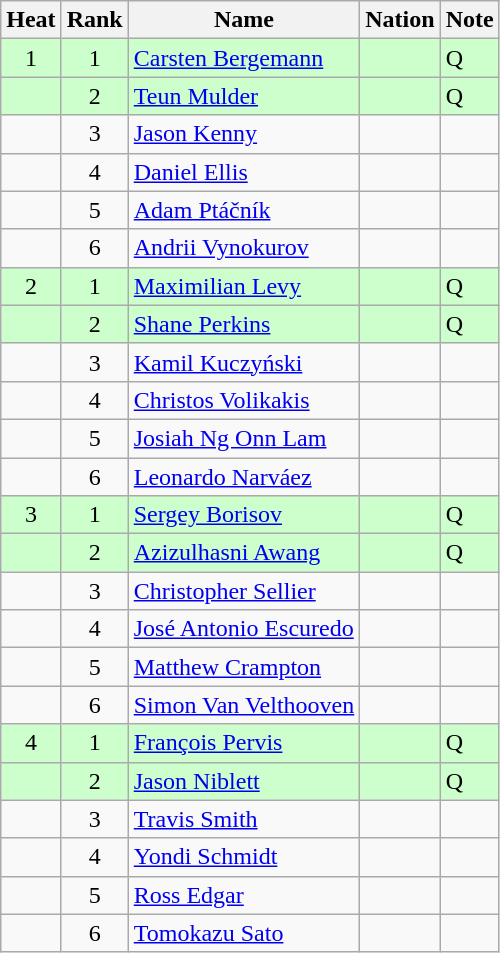<table class=wikitable sortable style=text-align:center>
<tr>
<th>Heat</th>
<th>Rank</th>
<th>Name</th>
<th>Nation</th>
<th>Note</th>
</tr>
<tr style="background: #ccffcc;">
<td>1</td>
<td>1</td>
<td align=left><a href='#'>Carsten Bergemann</a></td>
<td align=left></td>
<td align=left>Q</td>
</tr>
<tr style="background: #ccffcc;">
<td></td>
<td>2</td>
<td align=left><a href='#'>Teun Mulder</a></td>
<td align=left></td>
<td align=left>Q</td>
</tr>
<tr>
<td></td>
<td>3</td>
<td align=left><a href='#'>Jason Kenny</a></td>
<td align=left></td>
<td></td>
</tr>
<tr>
<td></td>
<td>4</td>
<td align=left><a href='#'>Daniel Ellis</a></td>
<td align=left></td>
<td></td>
</tr>
<tr>
<td></td>
<td>5</td>
<td align=left><a href='#'>Adam Ptáčník</a></td>
<td align=left></td>
<td></td>
</tr>
<tr>
<td></td>
<td>6</td>
<td align=left><a href='#'>Andrii Vynokurov</a></td>
<td align=left></td>
<td></td>
</tr>
<tr style="background: #ccffcc;">
<td>2</td>
<td>1</td>
<td align=left><a href='#'>Maximilian Levy</a></td>
<td align=left></td>
<td align=left>Q</td>
</tr>
<tr style="background: #ccffcc;">
<td></td>
<td>2</td>
<td align=left><a href='#'>Shane Perkins</a></td>
<td align=left></td>
<td align=left>Q</td>
</tr>
<tr>
<td></td>
<td>3</td>
<td align=left><a href='#'>Kamil Kuczyński</a></td>
<td align=left></td>
<td></td>
</tr>
<tr>
<td></td>
<td>4</td>
<td align=left><a href='#'>Christos Volikakis</a></td>
<td align=left></td>
<td></td>
</tr>
<tr>
<td></td>
<td>5</td>
<td align=left><a href='#'>Josiah Ng Onn Lam</a></td>
<td align=left></td>
<td></td>
</tr>
<tr>
<td></td>
<td>6</td>
<td align=left><a href='#'>Leonardo Narváez</a></td>
<td align=left></td>
<td></td>
</tr>
<tr style="background: #ccffcc;">
<td>3</td>
<td>1</td>
<td align=left><a href='#'>Sergey Borisov</a></td>
<td align=left></td>
<td align=left>Q</td>
</tr>
<tr style="background: #ccffcc;">
<td></td>
<td>2</td>
<td align=left><a href='#'>Azizulhasni Awang</a></td>
<td align=left></td>
<td align=left>Q</td>
</tr>
<tr>
<td></td>
<td>3</td>
<td align=left><a href='#'>Christopher Sellier</a></td>
<td align=left></td>
<td></td>
</tr>
<tr>
<td></td>
<td>4</td>
<td align=left><a href='#'>José Antonio Escuredo</a></td>
<td align=left></td>
<td></td>
</tr>
<tr>
<td></td>
<td>5</td>
<td align=left><a href='#'>Matthew Crampton</a></td>
<td align=left></td>
<td></td>
</tr>
<tr>
<td></td>
<td>6</td>
<td align=left><a href='#'>Simon Van Velthooven</a></td>
<td align=left></td>
<td></td>
</tr>
<tr style="background: #ccffcc;">
<td>4</td>
<td>1</td>
<td align=left><a href='#'>François Pervis</a></td>
<td align=left></td>
<td align=left>Q</td>
</tr>
<tr style="background: #ccffcc;">
<td></td>
<td>2</td>
<td align=left><a href='#'>Jason Niblett</a></td>
<td align=left></td>
<td align=left>Q</td>
</tr>
<tr>
<td></td>
<td>3</td>
<td align=left><a href='#'>Travis Smith</a></td>
<td align=left></td>
<td></td>
</tr>
<tr>
<td></td>
<td>4</td>
<td align=left><a href='#'>Yondi Schmidt</a></td>
<td align=left></td>
<td></td>
</tr>
<tr>
<td></td>
<td>5</td>
<td align=left><a href='#'>Ross Edgar</a></td>
<td align=left></td>
<td></td>
</tr>
<tr>
<td></td>
<td>6</td>
<td align=left><a href='#'>Tomokazu Sato</a></td>
<td align=left></td>
<td></td>
</tr>
</table>
